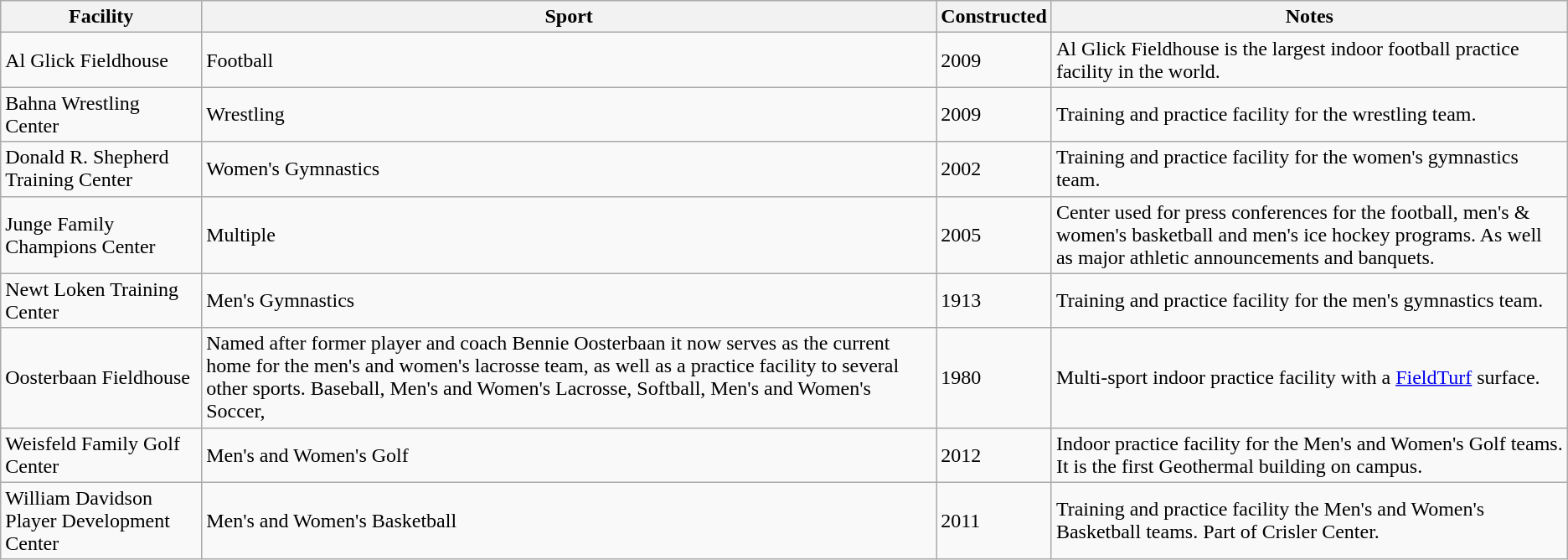<table class="wikitable collapsible collapsed">
<tr>
<th>Facility</th>
<th>Sport</th>
<th>Constructed</th>
<th>Notes</th>
</tr>
<tr>
<td>Al Glick Fieldhouse</td>
<td>Football</td>
<td>2009</td>
<td>Al Glick Fieldhouse is the largest indoor football practice facility in the world.</td>
</tr>
<tr>
<td>Bahna Wrestling Center</td>
<td>Wrestling</td>
<td>2009</td>
<td>Training and practice facility for the wrestling team.</td>
</tr>
<tr>
<td>Donald R. Shepherd Training Center</td>
<td>Women's Gymnastics</td>
<td>2002</td>
<td>Training and practice facility for the women's gymnastics team.</td>
</tr>
<tr>
<td>Junge Family Champions Center</td>
<td>Multiple</td>
<td>2005</td>
<td>Center used for press conferences for the football, men's & women's basketball and men's ice hockey programs. As well as major athletic announcements and banquets.</td>
</tr>
<tr>
<td>Newt Loken Training Center</td>
<td>Men's Gymnastics</td>
<td>1913</td>
<td>Training and practice facility for the men's gymnastics team.</td>
</tr>
<tr>
<td>Oosterbaan Fieldhouse</td>
<td>Named after former player and coach Bennie Oosterbaan it now serves as the current home for the men's and women's lacrosse team, as well as a practice facility to several other sports. Baseball, Men's and Women's Lacrosse, Softball, Men's and Women's Soccer,</td>
<td>1980</td>
<td>Multi-sport indoor practice facility with a <a href='#'>FieldTurf</a> surface.</td>
</tr>
<tr>
<td>Weisfeld Family Golf Center</td>
<td>Men's and Women's Golf</td>
<td>2012</td>
<td>Indoor practice facility for the Men's and Women's Golf teams. It is the first Geothermal building on campus.</td>
</tr>
<tr>
<td>William Davidson Player Development Center</td>
<td>Men's and Women's Basketball</td>
<td>2011</td>
<td>Training and practice facility the Men's and Women's Basketball teams. Part of Crisler Center.</td>
</tr>
</table>
